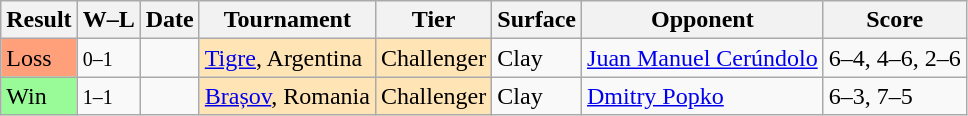<table class="sortable wikitable">
<tr>
<th>Result</th>
<th class="unsortable">W–L</th>
<th>Date</th>
<th>Tournament</th>
<th>Tier</th>
<th>Surface</th>
<th>Opponent</th>
<th class="unsortable">Score</th>
</tr>
<tr>
<td bgcolor=FFA07A>Loss</td>
<td><small>0–1</small></td>
<td><a href='#'></a></td>
<td style=background:moccasin;><a href='#'>Tigre</a>, Argentina</td>
<td style=background:moccasin;>Challenger</td>
<td>Clay</td>
<td> <a href='#'>Juan Manuel Cerúndolo</a></td>
<td>6–4, 4–6, 2–6</td>
</tr>
<tr>
<td bgcolor=98FB98>Win</td>
<td><small>1–1</small></td>
<td><a href='#'></a></td>
<td style=background:moccasin;><a href='#'>Brașov</a>, Romania</td>
<td style=background:moccasin;>Challenger</td>
<td>Clay</td>
<td> <a href='#'>Dmitry Popko</a></td>
<td>6–3, 7–5</td>
</tr>
</table>
